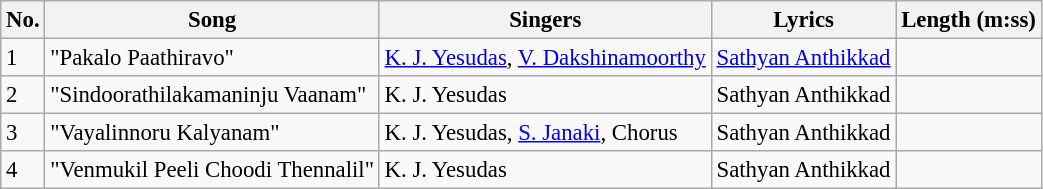<table class="wikitable" style="font-size:95%;">
<tr>
<th>No.</th>
<th>Song</th>
<th>Singers</th>
<th>Lyrics</th>
<th>Length (m:ss)</th>
</tr>
<tr>
<td>1</td>
<td>"Pakalo Paathiravo"</td>
<td><a href='#'>K. J. Yesudas</a>, <a href='#'>V. Dakshinamoorthy</a></td>
<td><a href='#'>Sathyan Anthikkad</a></td>
<td></td>
</tr>
<tr>
<td>2</td>
<td>"Sindoorathilakamaninju Vaanam"</td>
<td>K. J. Yesudas</td>
<td>Sathyan Anthikkad</td>
<td></td>
</tr>
<tr>
<td>3</td>
<td>"Vayalinnoru Kalyanam"</td>
<td>K. J. Yesudas, <a href='#'>S. Janaki</a>, Chorus</td>
<td>Sathyan Anthikkad</td>
<td></td>
</tr>
<tr>
<td>4</td>
<td>"Venmukil Peeli Choodi Thennalil"</td>
<td>K. J. Yesudas</td>
<td>Sathyan Anthikkad</td>
<td></td>
</tr>
</table>
